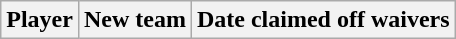<table class="wikitable">
<tr>
<th>Player</th>
<th>New team</th>
<th>Date claimed off waivers</th>
</tr>
</table>
